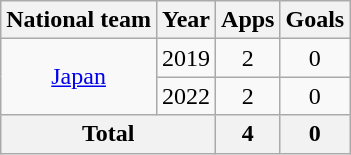<table class="wikitable" style="text-align:center">
<tr>
<th>National team</th>
<th>Year</th>
<th>Apps</th>
<th>Goals</th>
</tr>
<tr>
<td rowspan="2"><a href='#'>Japan</a></td>
<td>2019</td>
<td>2</td>
<td>0</td>
</tr>
<tr>
<td>2022</td>
<td>2</td>
<td>0</td>
</tr>
<tr>
<th colspan="2">Total</th>
<th>4</th>
<th>0</th>
</tr>
</table>
